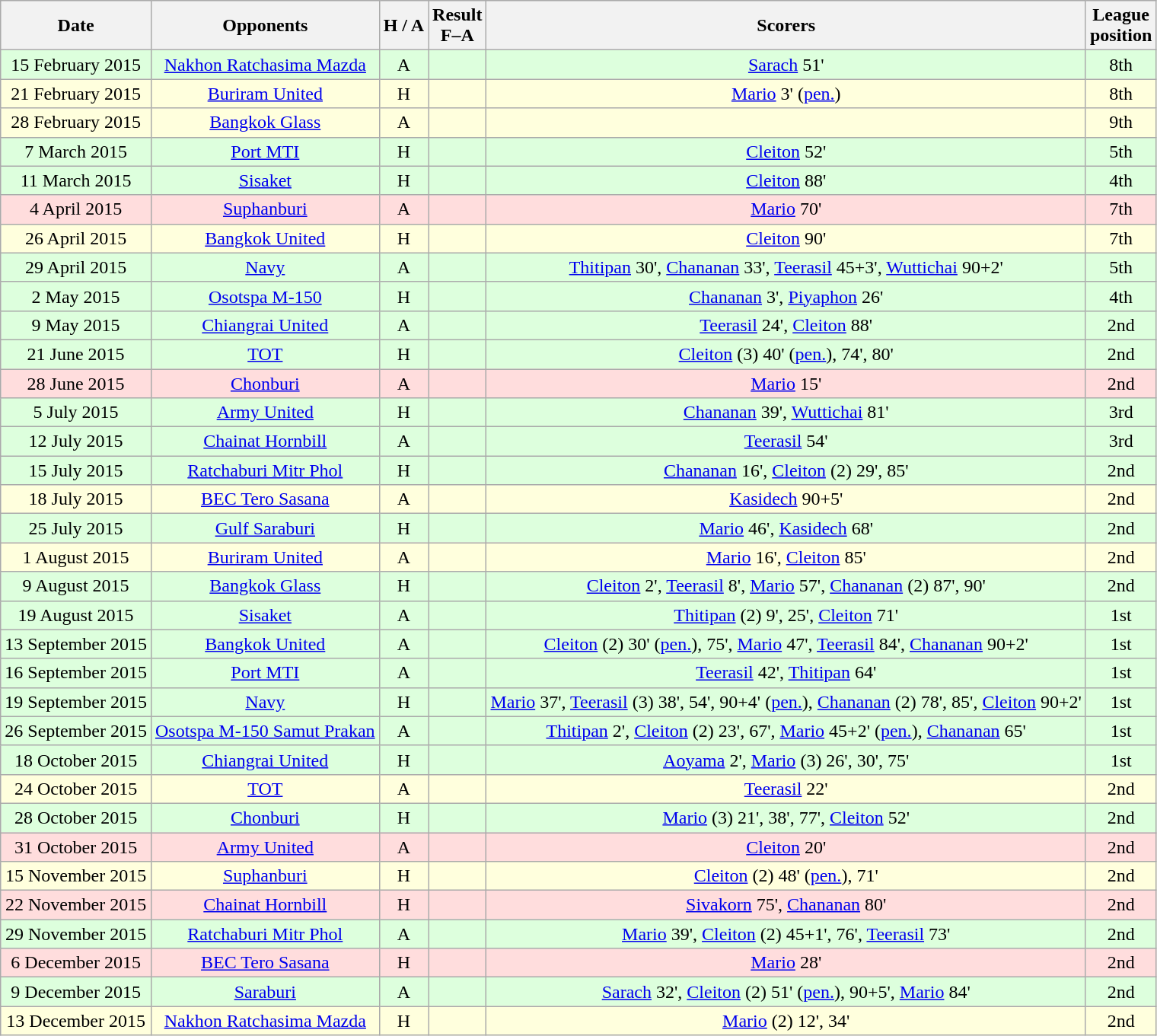<table class="wikitable" style="text-align:center">
<tr>
<th>Date</th>
<th>Opponents</th>
<th>H / A</th>
<th>Result<br>F–A</th>
<th>Scorers</th>
<th>League<br>position</th>
</tr>
<tr bgcolor="#ddffdd">
<td>15 February 2015</td>
<td><a href='#'>Nakhon Ratchasima Mazda</a></td>
<td>A</td>
<td><br></td>
<td><a href='#'>Sarach</a> 51'</td>
<td>8th</td>
</tr>
<tr bgcolor="#ffffdd">
<td>21 February 2015</td>
<td><a href='#'>Buriram United</a></td>
<td>H</td>
<td><br></td>
<td><a href='#'>Mario</a> 3' (<a href='#'>pen.</a>)</td>
<td>8th</td>
</tr>
<tr bgcolor="#ffffdd">
<td>28 February 2015</td>
<td><a href='#'>Bangkok Glass</a></td>
<td>A</td>
<td><br></td>
<td></td>
<td>9th</td>
</tr>
<tr bgcolor="#ddffdd">
<td>7 March 2015</td>
<td><a href='#'>Port MTI</a></td>
<td>H</td>
<td><br></td>
<td><a href='#'>Cleiton</a> 52'</td>
<td>5th</td>
</tr>
<tr bgcolor="#ddffdd">
<td>11 March 2015</td>
<td><a href='#'>Sisaket</a></td>
<td>H</td>
<td><br></td>
<td><a href='#'>Cleiton</a> 88'</td>
<td>4th</td>
</tr>
<tr bgcolor="#ffdddd">
<td>4 April 2015</td>
<td><a href='#'>Suphanburi</a></td>
<td>A</td>
<td><br></td>
<td><a href='#'>Mario</a> 70'</td>
<td>7th</td>
</tr>
<tr bgcolor="#ffffdd">
<td>26 April 2015</td>
<td><a href='#'>Bangkok United</a></td>
<td>H</td>
<td><br></td>
<td><a href='#'>Cleiton</a> 90'</td>
<td>7th</td>
</tr>
<tr bgcolor="#ddffdd">
<td>29 April 2015</td>
<td><a href='#'>Navy</a></td>
<td>A</td>
<td><br></td>
<td><a href='#'>Thitipan</a> 30', <a href='#'>Chananan</a> 33', <a href='#'>Teerasil</a> 45+3', <a href='#'>Wuttichai</a> 90+2'</td>
<td>5th</td>
</tr>
<tr bgcolor="#ddffdd">
<td>2 May 2015</td>
<td><a href='#'>Osotspa M-150</a></td>
<td>H</td>
<td><br></td>
<td><a href='#'>Chananan</a> 3', <a href='#'>Piyaphon</a> 26'</td>
<td>4th</td>
</tr>
<tr bgcolor="#ddffdd">
<td>9 May 2015</td>
<td><a href='#'>Chiangrai United</a></td>
<td>A</td>
<td><br></td>
<td><a href='#'>Teerasil</a> 24', <a href='#'>Cleiton</a> 88'</td>
<td>2nd</td>
</tr>
<tr bgcolor="#ddffdd">
<td>21 June 2015</td>
<td><a href='#'>TOT</a></td>
<td>H</td>
<td><br></td>
<td><a href='#'>Cleiton</a> (3) 40' (<a href='#'>pen.</a>), 74', 80'</td>
<td>2nd</td>
</tr>
<tr bgcolor="#ffdddd">
<td>28 June 2015</td>
<td><a href='#'>Chonburi</a></td>
<td>A</td>
<td><br></td>
<td><a href='#'>Mario</a> 15'</td>
<td>2nd</td>
</tr>
<tr bgcolor="#ddffdd">
<td>5 July 2015</td>
<td><a href='#'>Army United</a></td>
<td>H</td>
<td><br></td>
<td><a href='#'>Chananan</a> 39', <a href='#'>Wuttichai</a> 81'</td>
<td>3rd</td>
</tr>
<tr bgcolor="#ddffdd">
<td>12 July 2015</td>
<td><a href='#'>Chainat Hornbill</a></td>
<td>A</td>
<td><br></td>
<td><a href='#'>Teerasil</a> 54'</td>
<td>3rd</td>
</tr>
<tr bgcolor="#ddffdd">
<td>15 July 2015</td>
<td><a href='#'>Ratchaburi Mitr Phol</a></td>
<td>H</td>
<td><br></td>
<td><a href='#'>Chananan</a> 16', <a href='#'>Cleiton</a> (2) 29', 85'</td>
<td>2nd</td>
</tr>
<tr bgcolor="#ffffdd">
<td>18 July 2015</td>
<td><a href='#'>BEC Tero Sasana</a></td>
<td>A</td>
<td><br></td>
<td><a href='#'>Kasidech</a> 90+5'</td>
<td>2nd</td>
</tr>
<tr bgcolor="#ddffdd">
<td>25 July 2015</td>
<td><a href='#'>Gulf Saraburi</a></td>
<td>H</td>
<td><br></td>
<td><a href='#'>Mario</a> 46', <a href='#'>Kasidech</a> 68'</td>
<td>2nd</td>
</tr>
<tr bgcolor="#ffffdd">
<td>1 August 2015</td>
<td><a href='#'>Buriram United</a></td>
<td>A</td>
<td><br></td>
<td><a href='#'>Mario</a> 16', <a href='#'>Cleiton</a> 85'</td>
<td>2nd</td>
</tr>
<tr bgcolor="#ddffdd">
<td>9 August 2015</td>
<td><a href='#'>Bangkok Glass</a></td>
<td>H</td>
<td><br></td>
<td><a href='#'>Cleiton</a> 2', <a href='#'>Teerasil</a> 8', <a href='#'>Mario</a> 57', <a href='#'>Chananan</a> (2) 87', 90'</td>
<td>2nd</td>
</tr>
<tr bgcolor="#ddffdd">
<td>19 August 2015</td>
<td><a href='#'>Sisaket</a></td>
<td>A</td>
<td><br></td>
<td><a href='#'>Thitipan</a> (2) 9', 25', <a href='#'>Cleiton</a> 71'</td>
<td>1st</td>
</tr>
<tr bgcolor="#ddffdd">
<td>13 September 2015</td>
<td><a href='#'>Bangkok United</a></td>
<td>A</td>
<td><br></td>
<td><a href='#'>Cleiton</a> (2) 30' (<a href='#'>pen.</a>), 75', <a href='#'>Mario</a> 47', <a href='#'>Teerasil</a> 84', <a href='#'>Chananan</a> 90+2'</td>
<td>1st</td>
</tr>
<tr bgcolor="#ddffdd">
<td>16 September 2015</td>
<td><a href='#'>Port MTI</a></td>
<td>A</td>
<td><br></td>
<td><a href='#'>Teerasil</a> 42', <a href='#'>Thitipan</a> 64'</td>
<td>1st</td>
</tr>
<tr bgcolor="#ddffdd">
<td>19 September 2015</td>
<td><a href='#'>Navy</a></td>
<td>H</td>
<td><br></td>
<td><a href='#'>Mario</a> 37', <a href='#'>Teerasil</a> (3) 38', 54', 90+4' (<a href='#'>pen.</a>), <a href='#'>Chananan</a> (2) 78', 85', <a href='#'>Cleiton</a> 90+2'</td>
<td>1st</td>
</tr>
<tr bgcolor="#ddffdd">
<td>26 September 2015</td>
<td><a href='#'>Osotspa M-150 Samut Prakan</a></td>
<td>A</td>
<td><br></td>
<td><a href='#'>Thitipan</a> 2', <a href='#'>Cleiton</a> (2) 23', 67', <a href='#'>Mario</a> 45+2' (<a href='#'>pen.</a>), <a href='#'>Chananan</a> 65'</td>
<td>1st</td>
</tr>
<tr bgcolor="#ddffdd">
<td>18 October 2015</td>
<td><a href='#'>Chiangrai United</a></td>
<td>H</td>
<td><br></td>
<td><a href='#'>Aoyama</a> 2', <a href='#'>Mario</a> (3) 26', 30', 75'</td>
<td>1st</td>
</tr>
<tr bgcolor="#ffffdd">
<td>24 October 2015</td>
<td><a href='#'>TOT</a></td>
<td>A</td>
<td><br></td>
<td><a href='#'>Teerasil</a> 22'</td>
<td>2nd</td>
</tr>
<tr bgcolor="#ddffdd">
<td>28 October 2015</td>
<td><a href='#'>Chonburi</a></td>
<td>H</td>
<td><br></td>
<td><a href='#'>Mario</a> (3) 21', 38', 77', <a href='#'>Cleiton</a> 52'</td>
<td>2nd</td>
</tr>
<tr bgcolor="#ffdddd">
<td>31 October 2015</td>
<td><a href='#'>Army United</a></td>
<td>A</td>
<td><br></td>
<td><a href='#'>Cleiton</a> 20'</td>
<td>2nd</td>
</tr>
<tr bgcolor="#ffffdd">
<td>15 November 2015</td>
<td><a href='#'>Suphanburi</a></td>
<td>H</td>
<td><br></td>
<td><a href='#'>Cleiton</a> (2) 48' (<a href='#'>pen.</a>), 71'</td>
<td>2nd</td>
</tr>
<tr bgcolor="#ffdddd">
<td>22 November 2015</td>
<td><a href='#'>Chainat Hornbill</a></td>
<td>H</td>
<td><br></td>
<td><a href='#'>Sivakorn</a> 75', <a href='#'>Chananan</a> 80'</td>
<td>2nd</td>
</tr>
<tr bgcolor="#ddffdd">
<td>29 November 2015</td>
<td><a href='#'>Ratchaburi Mitr Phol</a></td>
<td>A</td>
<td><br></td>
<td><a href='#'>Mario</a> 39', <a href='#'>Cleiton</a> (2) 45+1', 76', <a href='#'>Teerasil</a> 73'</td>
<td>2nd</td>
</tr>
<tr bgcolor="#ffdddd">
<td>6 December 2015</td>
<td><a href='#'>BEC Tero Sasana</a></td>
<td>H</td>
<td><br></td>
<td><a href='#'>Mario</a> 28'</td>
<td>2nd</td>
</tr>
<tr bgcolor="#ddffdd">
<td>9 December 2015</td>
<td><a href='#'>Saraburi</a></td>
<td>A</td>
<td><br></td>
<td><a href='#'>Sarach</a> 32', <a href='#'>Cleiton</a> (2) 51' (<a href='#'>pen.</a>), 90+5', <a href='#'>Mario</a> 84'</td>
<td>2nd</td>
</tr>
<tr bgcolor="#ffffdd">
<td>13 December 2015</td>
<td><a href='#'>Nakhon Ratchasima Mazda</a></td>
<td>H</td>
<td><br></td>
<td><a href='#'>Mario</a> (2) 12', 34'</td>
<td>2nd</td>
</tr>
</table>
